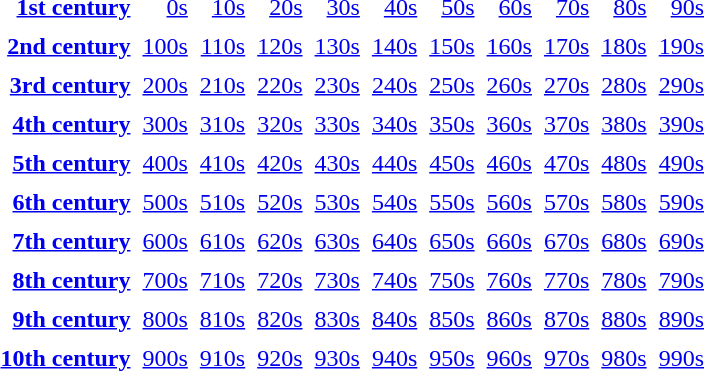<table cellpadding="3" border="0">
<tr style="text-align:right;">
<td><strong><a href='#'>1st century</a></strong></td>
<td><a href='#'>0s</a></td>
<td><a href='#'>10s</a></td>
<td><a href='#'>20s</a></td>
<td><a href='#'>30s</a></td>
<td style="text-align:right;"><a href='#'>40s</a></td>
<td><a href='#'>50s</a></td>
<td><a href='#'>60s</a></td>
<td style="text-align:right;"><a href='#'>70s</a></td>
<td><a href='#'>80s</a></td>
<td style="text-align:right;"><a href='#'>90s</a></td>
</tr>
<tr>
<td style="text-align:right;"><strong><a href='#'>2nd century</a></strong></td>
<td style="text-align:right;"><a href='#'>100s</a></td>
<td style="text-align:right;"><a href='#'>110s</a></td>
<td style="text-align:right;"><a href='#'>120s</a></td>
<td style="text-align:right;"><a href='#'>130s</a></td>
<td style="text-align:right;"><a href='#'>140s</a></td>
<td style="text-align:right;"><a href='#'>150s</a></td>
<td style="text-align:right;"><a href='#'>160s</a></td>
<td style="text-align:right;"><a href='#'>170s</a></td>
<td style="text-align:right;"><a href='#'>180s</a></td>
<td style="text-align:right;"><a href='#'>190s</a></td>
</tr>
<tr>
<td style="text-align:right;"><strong><a href='#'>3rd century</a></strong></td>
<td style="text-align:right;"><a href='#'>200s</a></td>
<td style="text-align:right;"><a href='#'>210s</a></td>
<td style="text-align:right;"><a href='#'>220s</a></td>
<td style="text-align:right;"><a href='#'>230s</a></td>
<td style="text-align:right;"><a href='#'>240s</a></td>
<td style="text-align:right;"><a href='#'>250s</a></td>
<td style="text-align:right;"><a href='#'>260s</a></td>
<td style="text-align:right;"><a href='#'>270s</a></td>
<td style="text-align:right;"><a href='#'>280s</a></td>
<td style="text-align:right;"><a href='#'>290s</a></td>
</tr>
<tr>
<td style="text-align:right;"><strong><a href='#'>4th century</a></strong></td>
<td style="text-align:right;"><a href='#'>300s</a></td>
<td style="text-align:right;"><a href='#'>310s</a></td>
<td style="text-align:right;"><a href='#'>320s</a></td>
<td style="text-align:right;"><a href='#'>330s</a></td>
<td style="text-align:right;"><a href='#'>340s</a></td>
<td style="text-align:right;"><a href='#'>350s</a></td>
<td style="text-align:right;"><a href='#'>360s</a></td>
<td style="text-align:right;"><a href='#'>370s</a></td>
<td style="text-align:right;"><a href='#'>380s</a></td>
<td style="text-align:right;"><a href='#'>390s</a></td>
</tr>
<tr>
<td style="text-align:right;"><strong><a href='#'>5th century</a></strong></td>
<td style="text-align:right;"><a href='#'>400s</a></td>
<td style="text-align:right;"><a href='#'>410s</a></td>
<td style="text-align:right;"><a href='#'>420s</a></td>
<td style="text-align:right;"><a href='#'>430s</a></td>
<td style="text-align:right;"><a href='#'>440s</a></td>
<td style="text-align:right;"><a href='#'>450s</a></td>
<td style="text-align:right;"><a href='#'>460s</a></td>
<td style="text-align:right;"><a href='#'>470s</a></td>
<td style="text-align:right;"><a href='#'>480s</a></td>
<td style="text-align:right;"><a href='#'>490s</a></td>
</tr>
<tr>
<td style="text-align:right;"><strong><a href='#'>6th century</a></strong></td>
<td style="text-align:right;"><a href='#'>500s</a></td>
<td style="text-align:right;"><a href='#'>510s</a></td>
<td style="text-align:right;"><a href='#'>520s</a></td>
<td style="text-align:right;"><a href='#'>530s</a></td>
<td style="text-align:right;"><a href='#'>540s</a></td>
<td style="text-align:right;"><a href='#'>550s</a></td>
<td style="text-align:right;"><a href='#'>560s</a></td>
<td style="text-align:right;"><a href='#'>570s</a></td>
<td style="text-align:right;"><a href='#'>580s</a></td>
<td style="text-align:right;"><a href='#'>590s</a></td>
</tr>
<tr>
<td style="text-align:right;"><strong><a href='#'>7th century</a></strong></td>
<td style="text-align:right;"><a href='#'>600s</a></td>
<td style="text-align:right;"><a href='#'>610s</a></td>
<td style="text-align:right;"><a href='#'>620s</a></td>
<td style="text-align:right;"><a href='#'>630s</a></td>
<td style="text-align:right;"><a href='#'>640s</a></td>
<td style="text-align:right;"><a href='#'>650s</a></td>
<td style="text-align:right;"><a href='#'>660s</a></td>
<td style="text-align:right;"><a href='#'>670s</a></td>
<td style="text-align:right;"><a href='#'>680s</a></td>
<td style="text-align:right;"><a href='#'>690s</a></td>
</tr>
<tr>
<td style="text-align:right;"><strong><a href='#'>8th century</a></strong></td>
<td style="text-align:right;"><a href='#'>700s</a></td>
<td style="text-align:right;"><a href='#'>710s</a></td>
<td style="text-align:right;"><a href='#'>720s</a></td>
<td style="text-align:right;"><a href='#'>730s</a></td>
<td style="text-align:right;"><a href='#'>740s</a></td>
<td style="text-align:right;"><a href='#'>750s</a></td>
<td style="text-align:right;"><a href='#'>760s</a></td>
<td style="text-align:right;"><a href='#'>770s</a></td>
<td style="text-align:right;"><a href='#'>780s</a></td>
<td style="text-align:right;"><a href='#'>790s</a></td>
</tr>
<tr>
<td style="text-align:right;"><strong><a href='#'>9th century</a></strong></td>
<td style="text-align:right;"><a href='#'>800s</a></td>
<td style="text-align:right;"><a href='#'>810s</a></td>
<td style="text-align:right;"><a href='#'>820s</a></td>
<td style="text-align:right;"><a href='#'>830s</a></td>
<td style="text-align:right;"><a href='#'>840s</a></td>
<td style="text-align:right;"><a href='#'>850s</a></td>
<td style="text-align:right;"><a href='#'>860s</a></td>
<td style="text-align:right;"><a href='#'>870s</a></td>
<td style="text-align:right;"><a href='#'>880s</a></td>
<td style="text-align:right;"><a href='#'>890s</a></td>
</tr>
<tr>
<td style="text-align:right;"><strong><a href='#'>10th century</a></strong></td>
<td style="text-align:right;"><a href='#'>900s</a></td>
<td style="text-align:right;"><a href='#'>910s</a></td>
<td style="text-align:right;"><a href='#'>920s</a></td>
<td style="text-align:right;"><a href='#'>930s</a></td>
<td style="text-align:right;"><a href='#'>940s</a></td>
<td style="text-align:right;"><a href='#'>950s</a></td>
<td style="text-align:right;"><a href='#'>960s</a></td>
<td style="text-align:right;"><a href='#'>970s</a></td>
<td style="text-align:right;"><a href='#'>980s</a></td>
<td style="text-align:right;"><a href='#'>990s</a></td>
</tr>
</table>
